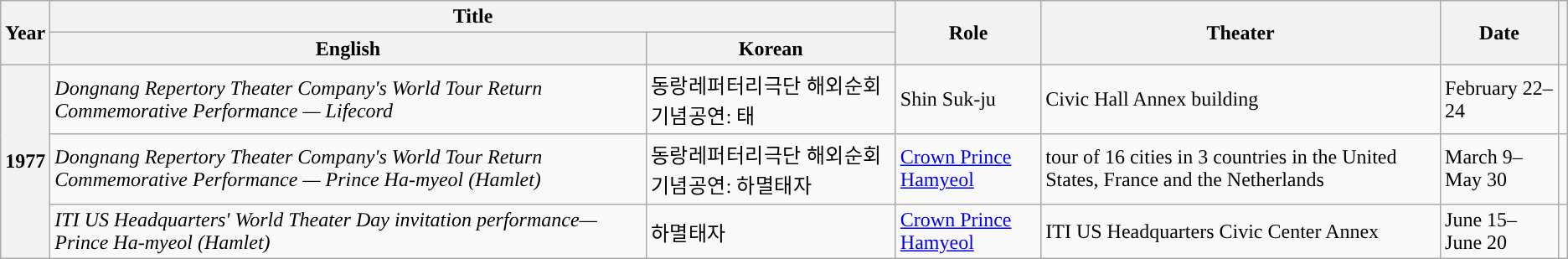<table Class="wikitable sortable plainrowheaders" style="clear:none; font-size:100%;">
<tr>
<th scope="col" rowspan="2">Year</th>
<th scope="col" colspan="2">Title</th>
<th scope="col" rowspan="2">Role</th>
<th scope="col" rowspan="2">Theater</th>
<th scope="col" rowspan="2">Date</th>
<th scope="col" rowspan="2" class="unsortable"></th>
</tr>
<tr>
<th>English</th>
<th>Korean</th>
</tr>
<tr>
<th scope="row" rowspan="3">1977</th>
<td><em>Dongnang Repertory Theater Company's World Tour Return Commemorative Performance — Lifecord</em></td>
<td>동랑레퍼터리극단 해외순회기념공연: 태</td>
<td>Shin Suk-ju</td>
<td>Civic Hall Annex building</td>
<td>February 22–24</td>
<td></td>
</tr>
<tr>
<td><em>Dongnang Repertory Theater Company's World Tour Return Commemorative Performance — Prince Ha-myeol (Hamlet)</em></td>
<td>동랑레퍼터리극단 해외순회기념공연: 하멸태자</td>
<td><a href='#'>Crown Prince Hamyeol</a></td>
<td>tour of 16 cities in 3 countries in the United States, France and the Netherlands</td>
<td>March 9–May 30</td>
<td></td>
</tr>
<tr>
<td><em>ITI US Headquarters' World Theater Day invitation performance— Prince Ha-myeol (Hamlet)</em></td>
<td>하멸태자</td>
<td><a href='#'>Crown Prince Hamyeol</a></td>
<td>ITI US Headquarters Civic Center Annex</td>
<td>June 15–June 20</td>
<td></td>
</tr>
</table>
